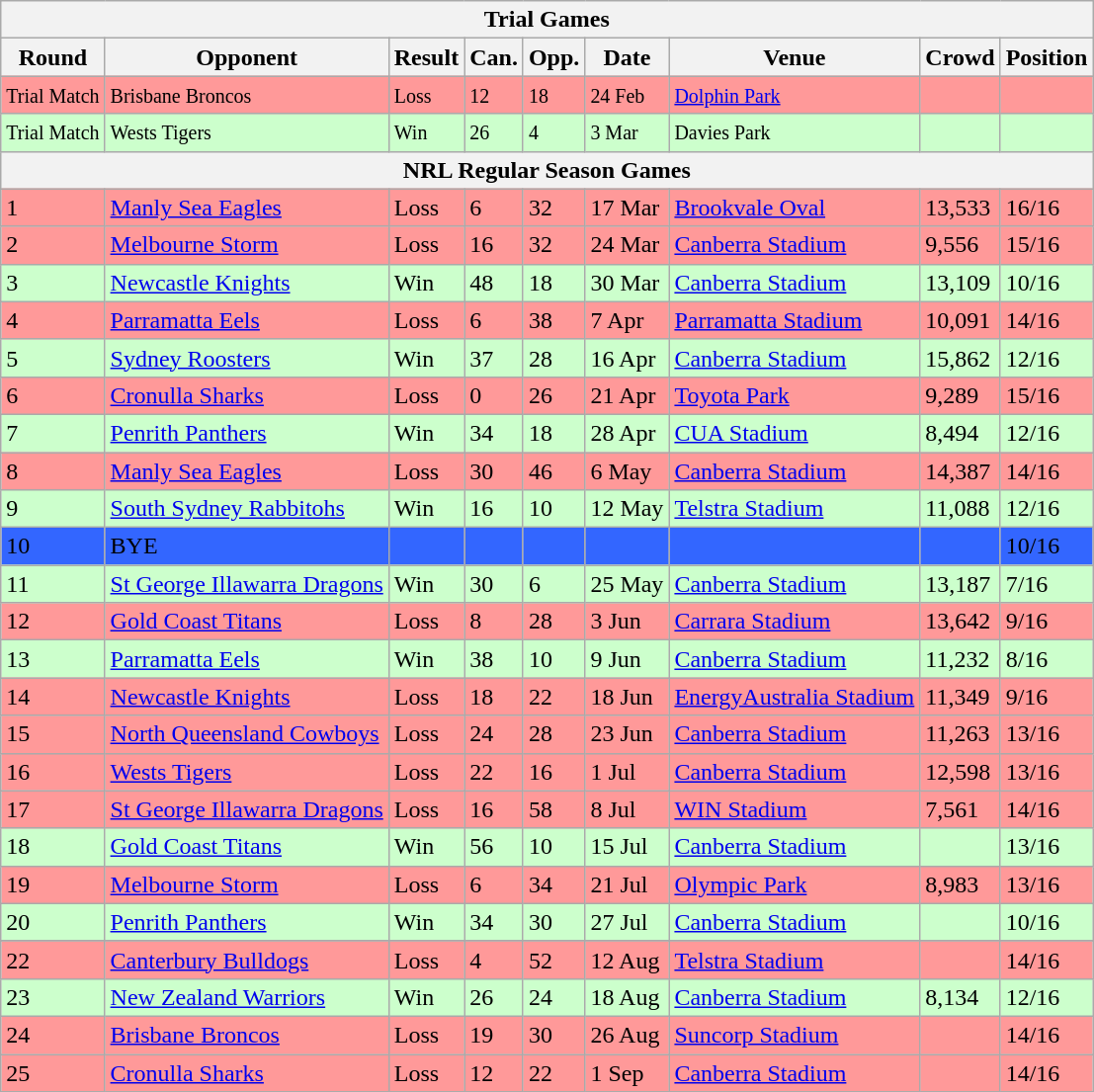<table class="wikitable" style="text-align:left;">
<tr>
<th colspan="9">Trial Games</th>
</tr>
<tr>
<th>Round</th>
<th>Opponent</th>
<th>Result</th>
<th>Can.</th>
<th>Opp.</th>
<th>Date</th>
<th>Venue</th>
<th>Crowd</th>
<th>Position</th>
</tr>
<tr bgcolor="#ff9999">
<td><small>Trial Match</small></td>
<td><small>Brisbane Broncos</small></td>
<td><small>Loss</small></td>
<td><small>12</small></td>
<td><small>18</small></td>
<td><small>24 Feb</small></td>
<td><small><a href='#'>Dolphin Park</a></small></td>
<td></td>
<td></td>
</tr>
<tr bgcolor="#ccffcc">
<td><small>Trial Match</small></td>
<td><small>Wests Tigers</small></td>
<td><small>Win</small></td>
<td><small>26</small></td>
<td><small>4</small></td>
<td><small>3 Mar</small></td>
<td><small>Davies Park</small></td>
<td></td>
<td></td>
</tr>
<tr>
<th colspan="9">NRL Regular Season Games</th>
</tr>
<tr bgcolor="#ff9999">
<td>1</td>
<td><a href='#'>Manly Sea Eagles</a></td>
<td>Loss</td>
<td>6</td>
<td>32</td>
<td>17 Mar</td>
<td><a href='#'>Brookvale Oval</a></td>
<td>13,533</td>
<td>16/16</td>
</tr>
<tr bgcolor="#ff9999">
<td>2</td>
<td><a href='#'>Melbourne Storm</a></td>
<td>Loss</td>
<td>16</td>
<td>32</td>
<td>24 Mar</td>
<td><a href='#'>Canberra Stadium</a></td>
<td>9,556</td>
<td>15/16</td>
</tr>
<tr bgcolor="#ccffcc">
<td>3</td>
<td><a href='#'>Newcastle Knights</a></td>
<td>Win</td>
<td>48</td>
<td>18</td>
<td>30 Mar</td>
<td><a href='#'>Canberra Stadium</a></td>
<td>13,109</td>
<td>10/16</td>
</tr>
<tr bgcolor="#ff9999">
<td>4</td>
<td><a href='#'>Parramatta Eels</a></td>
<td>Loss</td>
<td>6</td>
<td>38</td>
<td>7 Apr</td>
<td><a href='#'>Parramatta Stadium</a></td>
<td>10,091</td>
<td>14/16</td>
</tr>
<tr bgcolor="#ccffcc">
<td>5</td>
<td><a href='#'>Sydney Roosters</a></td>
<td>Win</td>
<td>37</td>
<td>28</td>
<td>16 Apr</td>
<td><a href='#'>Canberra Stadium</a></td>
<td>15,862</td>
<td>12/16</td>
</tr>
<tr bgcolor="#ff9999">
<td>6</td>
<td><a href='#'>Cronulla Sharks</a></td>
<td>Loss</td>
<td>0</td>
<td>26</td>
<td>21 Apr</td>
<td><a href='#'>Toyota Park</a></td>
<td>9,289</td>
<td>15/16</td>
</tr>
<tr bgcolor="#ccffcc">
<td>7</td>
<td><a href='#'>Penrith Panthers</a></td>
<td>Win</td>
<td>34</td>
<td>18</td>
<td>28 Apr</td>
<td><a href='#'>CUA Stadium</a></td>
<td>8,494</td>
<td>12/16</td>
</tr>
<tr bgcolor="#ff9999">
<td>8</td>
<td><a href='#'>Manly Sea Eagles</a></td>
<td>Loss</td>
<td>30</td>
<td>46</td>
<td>6 May</td>
<td><a href='#'>Canberra Stadium</a></td>
<td>14,387</td>
<td>14/16</td>
</tr>
<tr bgcolor="#ccffcc">
<td>9</td>
<td><a href='#'>South Sydney Rabbitohs</a></td>
<td>Win</td>
<td>16</td>
<td>10</td>
<td>12 May</td>
<td><a href='#'>Telstra Stadium</a></td>
<td>11,088</td>
<td>12/16</td>
</tr>
<tr bgcolor="#3366ff">
<td>10</td>
<td>BYE</td>
<td></td>
<td></td>
<td></td>
<td></td>
<td></td>
<td></td>
<td>10/16</td>
</tr>
<tr bgcolor="#ccffcc">
<td>11</td>
<td><a href='#'>St George Illawarra Dragons</a></td>
<td>Win</td>
<td>30</td>
<td>6</td>
<td>25 May</td>
<td><a href='#'>Canberra Stadium</a></td>
<td>13,187</td>
<td>7/16</td>
</tr>
<tr bgcolor="#ff9999">
<td>12</td>
<td><a href='#'>Gold Coast Titans</a></td>
<td>Loss</td>
<td>8</td>
<td>28</td>
<td>3 Jun</td>
<td><a href='#'>Carrara Stadium</a></td>
<td>13,642</td>
<td>9/16</td>
</tr>
<tr bgcolor="#ccffcc">
<td>13</td>
<td><a href='#'>Parramatta Eels</a></td>
<td>Win</td>
<td>38</td>
<td>10</td>
<td>9 Jun</td>
<td><a href='#'>Canberra Stadium</a></td>
<td>11,232</td>
<td>8/16</td>
</tr>
<tr bgcolor="#ff9999">
<td>14</td>
<td><a href='#'>Newcastle Knights</a></td>
<td>Loss</td>
<td>18</td>
<td>22</td>
<td>18 Jun</td>
<td><a href='#'>EnergyAustralia Stadium</a></td>
<td>11,349</td>
<td>9/16</td>
</tr>
<tr bgcolor="#ff9999">
<td>15</td>
<td><a href='#'>North Queensland Cowboys</a></td>
<td>Loss</td>
<td>24</td>
<td>28</td>
<td>23 Jun</td>
<td><a href='#'>Canberra Stadium</a></td>
<td>11,263</td>
<td>13/16</td>
</tr>
<tr bgcolor="#ff9999">
<td>16</td>
<td><a href='#'>Wests Tigers</a></td>
<td>Loss</td>
<td>22</td>
<td>16</td>
<td>1 Jul</td>
<td><a href='#'>Canberra Stadium</a></td>
<td>12,598</td>
<td>13/16</td>
</tr>
<tr bgcolor="#ff9999">
<td>17</td>
<td><a href='#'>St George Illawarra Dragons</a></td>
<td>Loss</td>
<td>16</td>
<td>58</td>
<td>8 Jul</td>
<td><a href='#'>WIN Stadium</a></td>
<td>7,561</td>
<td>14/16</td>
</tr>
<tr bgcolor="#ccffcc">
<td>18</td>
<td><a href='#'>Gold Coast Titans</a></td>
<td>Win</td>
<td>56</td>
<td>10</td>
<td>15 Jul</td>
<td><a href='#'>Canberra Stadium</a></td>
<td></td>
<td>13/16</td>
</tr>
<tr bgcolor="#ff9999">
<td>19</td>
<td><a href='#'>Melbourne Storm</a></td>
<td>Loss</td>
<td>6</td>
<td>34</td>
<td>21 Jul</td>
<td><a href='#'>Olympic Park</a></td>
<td>8,983</td>
<td>13/16</td>
</tr>
<tr bgcolor="#ccffcc">
<td>20</td>
<td><a href='#'>Penrith Panthers</a></td>
<td>Win</td>
<td>34</td>
<td>30</td>
<td>27 Jul</td>
<td><a href='#'>Canberra Stadium</a></td>
<td></td>
<td>10/16</td>
</tr>
<tr bgcolor="#ff9999"| 21 ||>
</tr>
<tr bgcolor="#ff9999">
<td>22</td>
<td><a href='#'>Canterbury Bulldogs</a></td>
<td>Loss</td>
<td>4</td>
<td>52</td>
<td>12 Aug</td>
<td><a href='#'>Telstra Stadium</a></td>
<td></td>
<td>14/16</td>
</tr>
<tr bgcolor="#ccffcc">
<td>23</td>
<td><a href='#'>New Zealand Warriors</a></td>
<td>Win</td>
<td>26</td>
<td>24</td>
<td>18 Aug</td>
<td><a href='#'>Canberra Stadium</a></td>
<td>8,134</td>
<td>12/16</td>
</tr>
<tr bgcolor="#ff9999">
<td>24</td>
<td><a href='#'>Brisbane Broncos</a></td>
<td>Loss</td>
<td>19</td>
<td>30</td>
<td>26 Aug</td>
<td><a href='#'>Suncorp Stadium</a></td>
<td></td>
<td>14/16</td>
</tr>
<tr bgcolor="#ff9999">
<td>25</td>
<td><a href='#'>Cronulla Sharks</a></td>
<td>Loss</td>
<td>12</td>
<td>22</td>
<td>1 Sep</td>
<td><a href='#'>Canberra Stadium</a></td>
<td></td>
<td>14/16</td>
</tr>
<tr>
</tr>
</table>
